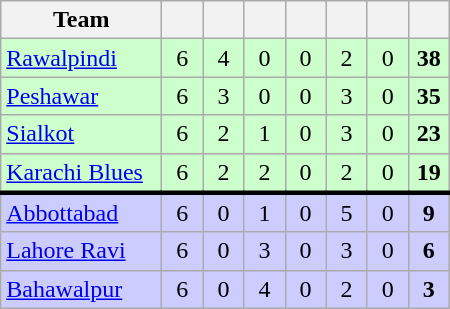<table class="wikitable sortable" style="text-align: center">
<tr>
<th style="width:100px;">Team</th>
<th style="width:20px;"></th>
<th style="width:20px;"></th>
<th style="width:20px;"></th>
<th style="width:20px;"></th>
<th style="width:20px;"></th>
<th style="width:20px;"></th>
<th style="width:20px;"></th>
</tr>
<tr bgcolor="#ccffcc">
<td style="text-align:left"><a href='#'>Rawalpindi</a></td>
<td>6</td>
<td>4</td>
<td>0</td>
<td>0</td>
<td>2</td>
<td>0</td>
<td><strong>38</strong></td>
</tr>
<tr bgcolor="#ccffcc">
<td style="text-align:left"><a href='#'>Peshawar</a></td>
<td>6</td>
<td>3</td>
<td>0</td>
<td>0</td>
<td>3</td>
<td>0</td>
<td><strong>35</strong></td>
</tr>
<tr bgcolor="#ccffcc">
<td style="text-align:left"><a href='#'>Sialkot</a></td>
<td>6</td>
<td>2</td>
<td>1</td>
<td>0</td>
<td>3</td>
<td>0</td>
<td><strong>23</strong></td>
</tr>
<tr bgcolor="#ccffcc">
<td style="text-align:left"><a href='#'>Karachi Blues</a></td>
<td>6</td>
<td>2</td>
<td>2</td>
<td>0</td>
<td>2</td>
<td>0</td>
<td><strong>19</strong></td>
</tr>
<tr bgcolor="#ccccff" style="border-top:solid #000000">
<td style="text-align:left"><a href='#'>Abbottabad</a></td>
<td>6</td>
<td>0</td>
<td>1</td>
<td>0</td>
<td>5</td>
<td>0</td>
<td><strong>9</strong></td>
</tr>
<tr bgcolor="#ccccff">
<td style="text-align:left"><a href='#'>Lahore Ravi</a></td>
<td>6</td>
<td>0</td>
<td>3</td>
<td>0</td>
<td>3</td>
<td>0</td>
<td><strong>6</strong></td>
</tr>
<tr bgcolor="#ccccff">
<td style="text-align:left"><a href='#'>Bahawalpur</a></td>
<td>6</td>
<td>0</td>
<td>4</td>
<td>0</td>
<td>2</td>
<td>0</td>
<td><strong>3</strong></td>
</tr>
</table>
